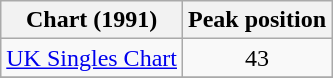<table class="wikitable">
<tr>
<th>Chart (1991)</th>
<th>Peak position</th>
</tr>
<tr>
<td><a href='#'>UK Singles Chart</a></td>
<td align="center">43</td>
</tr>
<tr>
</tr>
</table>
